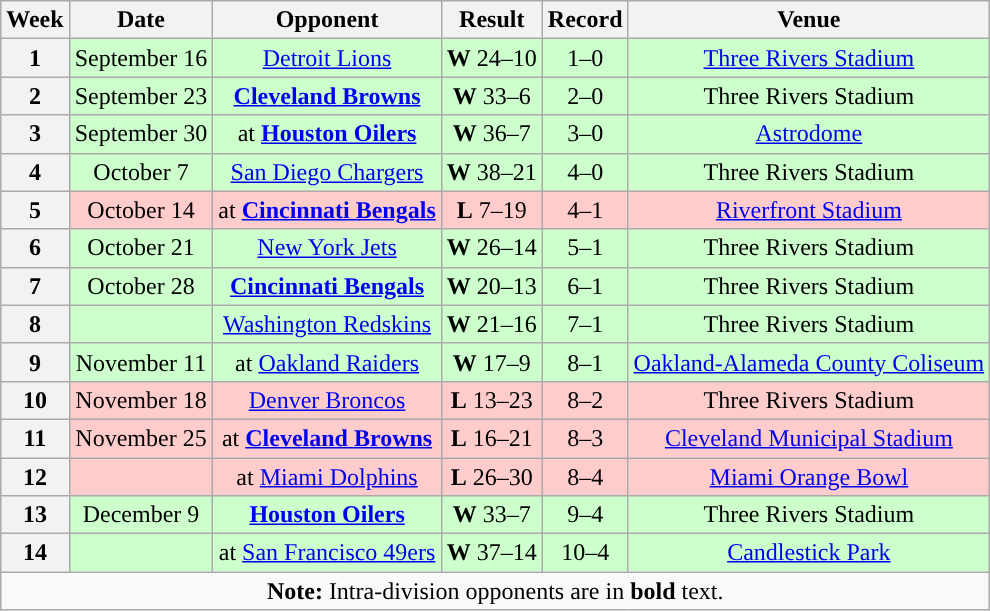<table class="wikitable" style="text-align:center">
<tr>
<th>Week</th>
<th>Date</th>
<th>Opponent</th>
<th>Result</th>
<th>Record</th>
<th>Venue</th>
</tr>
<tr style="background:#cfc">
<th>1</th>
<td>September 16</td>
<td><a href='#'>Detroit Lions</a></td>
<td><strong>W</strong> 24–10</td>
<td>1–0</td>
<td><a href='#'>Three Rivers Stadium</a></td>
</tr>
<tr style="background:#cfc">
<th>2</th>
<td>September 23</td>
<td><strong><a href='#'>Cleveland Browns</a></strong></td>
<td><strong>W</strong> 33–6</td>
<td>2–0</td>
<td>Three Rivers Stadium</td>
</tr>
<tr style="background:#cfc">
<th>3</th>
<td>September 30</td>
<td>at <strong><a href='#'>Houston Oilers</a></strong></td>
<td><strong>W</strong> 36–7</td>
<td>3–0</td>
<td><a href='#'>Astrodome</a></td>
</tr>
<tr style="background:#cfc">
<th>4</th>
<td>October 7</td>
<td><a href='#'>San Diego Chargers</a></td>
<td><strong>W</strong> 38–21</td>
<td>4–0</td>
<td>Three Rivers Stadium</td>
</tr>
<tr style="background:#fcc">
<th>5</th>
<td>October 14</td>
<td>at <strong><a href='#'>Cincinnati Bengals</a></strong></td>
<td><strong>L</strong> 7–19</td>
<td>4–1</td>
<td><a href='#'>Riverfront Stadium</a></td>
</tr>
<tr style="background:#cfc">
<th>6</th>
<td>October 21</td>
<td><a href='#'>New York Jets</a></td>
<td><strong>W</strong> 26–14</td>
<td>5–1</td>
<td>Three Rivers Stadium</td>
</tr>
<tr style="background:#cfc">
<th>7</th>
<td>October 28</td>
<td><strong><a href='#'>Cincinnati Bengals</a></strong></td>
<td><strong>W</strong> 20–13</td>
<td>6–1</td>
<td>Three Rivers Stadium</td>
</tr>
<tr style="background:#cfc">
<th>8</th>
<td></td>
<td><a href='#'>Washington Redskins</a></td>
<td><strong>W</strong> 21–16</td>
<td>7–1</td>
<td>Three Rivers Stadium</td>
</tr>
<tr style="background:#cfc">
<th>9</th>
<td>November 11</td>
<td>at <a href='#'>Oakland Raiders</a></td>
<td><strong>W</strong> 17–9</td>
<td>8–1</td>
<td><a href='#'>Oakland-Alameda County Coliseum</a></td>
</tr>
<tr style="background:#fcc">
<th>10</th>
<td>November 18</td>
<td><a href='#'>Denver Broncos</a></td>
<td><strong>L</strong> 13–23</td>
<td>8–2</td>
<td>Three Rivers Stadium</td>
</tr>
<tr style="background:#fcc">
<th>11</th>
<td>November 25</td>
<td>at <strong><a href='#'>Cleveland Browns</a></strong></td>
<td><strong>L</strong> 16–21</td>
<td>8–3</td>
<td><a href='#'>Cleveland Municipal Stadium</a></td>
</tr>
<tr style="background:#fcc">
<th>12</th>
<td></td>
<td>at <a href='#'>Miami Dolphins</a></td>
<td><strong>L</strong> 26–30</td>
<td>8–4</td>
<td><a href='#'>Miami Orange Bowl</a></td>
</tr>
<tr style="background:#cfc">
<th>13</th>
<td>December 9</td>
<td><strong><a href='#'>Houston Oilers</a></strong></td>
<td><strong>W</strong> 33–7</td>
<td>9–4</td>
<td>Three Rivers Stadium</td>
</tr>
<tr style="background:#cfc">
<th>14</th>
<td></td>
<td>at <a href='#'>San Francisco 49ers</a></td>
<td><strong>W</strong> 37–14</td>
<td>10–4</td>
<td><a href='#'>Candlestick Park</a></td>
</tr>
<tr>
<td colspan="8"><strong>Note:</strong> Intra-division opponents are in <strong>bold</strong> text.</td>
</tr>
</table>
